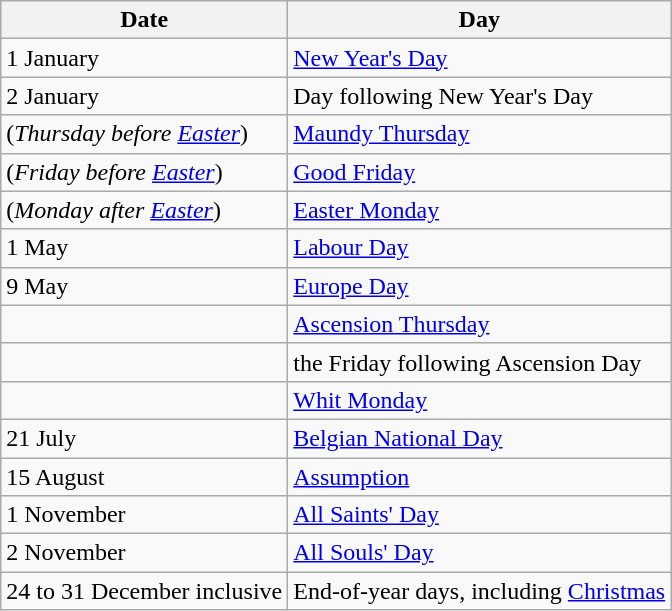<table class="wikitable">
<tr>
<th>Date</th>
<th>Day</th>
</tr>
<tr>
<td>1 January </td>
<td><a href='#'>New Year's Day</a></td>
</tr>
<tr>
<td>2 January </td>
<td>Day following New Year's Day</td>
</tr>
<tr>
<td> (<em>Thursday before <a href='#'>Easter</a></em>)</td>
<td><a href='#'>Maundy Thursday</a></td>
</tr>
<tr>
<td> (<em>Friday before <a href='#'>Easter</a></em>)</td>
<td><a href='#'>Good Friday</a></td>
</tr>
<tr>
<td> (<em>Monday after <a href='#'>Easter</a></em>)</td>
<td><a href='#'>Easter Monday</a></td>
</tr>
<tr>
<td>1 May </td>
<td><a href='#'>Labour Day</a></td>
</tr>
<tr>
<td>9 May </td>
<td><a href='#'>Europe Day</a></td>
</tr>
<tr>
<td></td>
<td><a href='#'>Ascension Thursday</a></td>
</tr>
<tr>
<td></td>
<td>the Friday following Ascension Day</td>
</tr>
<tr>
<td></td>
<td><a href='#'>Whit Monday</a></td>
</tr>
<tr>
<td>21 July </td>
<td><a href='#'>Belgian National Day</a></td>
</tr>
<tr>
<td>15 August </td>
<td><a href='#'>Assumption</a></td>
</tr>
<tr>
<td>1 November </td>
<td><a href='#'>All Saints' Day</a></td>
</tr>
<tr>
<td>2 November </td>
<td><a href='#'>All Souls' Day</a></td>
</tr>
<tr>
<td>24 to 31 December  inclusive</td>
<td>End-of-year days, including <a href='#'>Christmas</a></td>
</tr>
</table>
